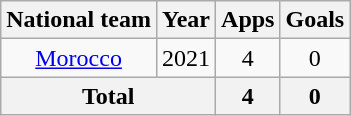<table class="wikitable" style="text-align:center">
<tr>
<th>National team</th>
<th>Year</th>
<th>Apps</th>
<th>Goals</th>
</tr>
<tr>
<td rowspan="1"><a href='#'>Morocco</a></td>
<td>2021</td>
<td>4</td>
<td>0</td>
</tr>
<tr>
<th colspan="2">Total</th>
<th>4</th>
<th>0</th>
</tr>
</table>
